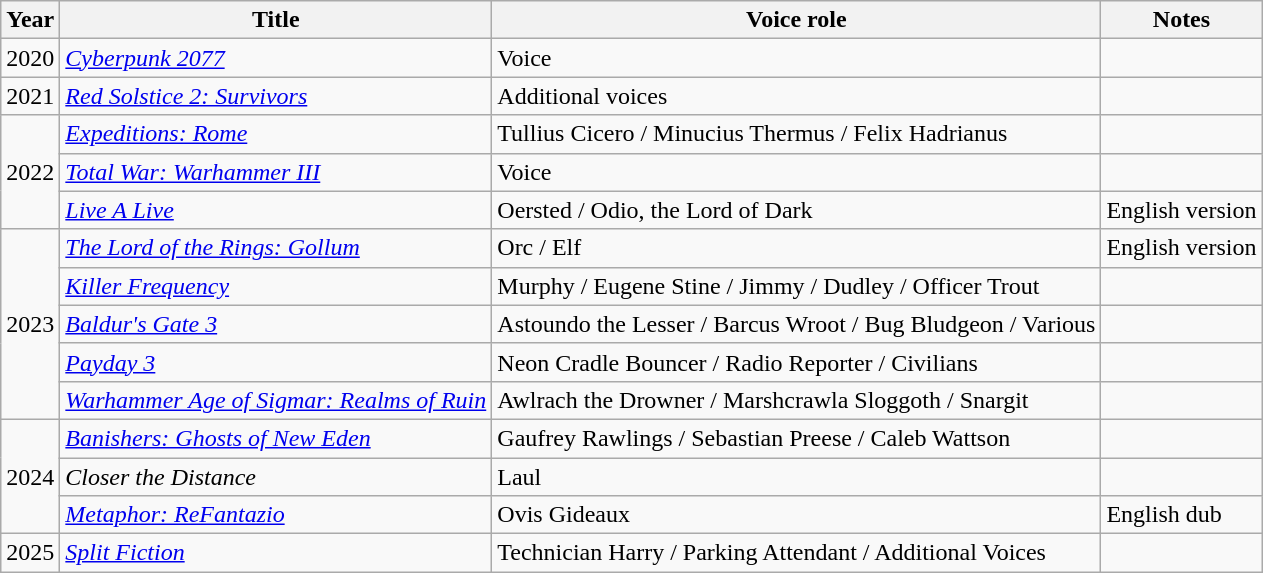<table class="wikitable">
<tr>
<th>Year</th>
<th>Title</th>
<th>Voice role</th>
<th>Notes</th>
</tr>
<tr>
<td>2020</td>
<td><em><a href='#'>Cyberpunk 2077</a></em></td>
<td>Voice</td>
<td></td>
</tr>
<tr>
<td>2021</td>
<td><em><a href='#'>Red Solstice 2: Survivors</a></em></td>
<td>Additional voices</td>
<td></td>
</tr>
<tr>
<td rowspan="3">2022</td>
<td><em><a href='#'>Expeditions: Rome</a></em></td>
<td>Tullius Cicero / Minucius Thermus / Felix Hadrianus</td>
<td></td>
</tr>
<tr>
<td><em><a href='#'>Total War: Warhammer III</a></em></td>
<td>Voice</td>
<td></td>
</tr>
<tr>
<td><em><a href='#'>Live A Live</a></em></td>
<td>Oersted / Odio, the Lord of Dark</td>
<td>English version</td>
</tr>
<tr>
<td rowspan="5">2023</td>
<td><em><a href='#'>The Lord of the Rings: Gollum</a></em></td>
<td>Orc / Elf</td>
<td>English version</td>
</tr>
<tr>
<td><em><a href='#'>Killer Frequency</a></em></td>
<td>Murphy / Eugene Stine / Jimmy / Dudley / Officer Trout</td>
<td></td>
</tr>
<tr>
<td><em><a href='#'>Baldur's Gate 3</a></em></td>
<td>Astoundo the Lesser / Barcus Wroot / Bug Bludgeon / Various</td>
<td></td>
</tr>
<tr>
<td><em><a href='#'>Payday 3</a></em></td>
<td>Neon Cradle Bouncer / Radio Reporter / Civilians</td>
<td></td>
</tr>
<tr>
<td><em><a href='#'>Warhammer Age of Sigmar: Realms of Ruin</a></em></td>
<td>Awlrach the Drowner / Marshcrawla Sloggoth / Snargit</td>
<td></td>
</tr>
<tr>
<td rowspan="3">2024</td>
<td><em><a href='#'>Banishers: Ghosts of New Eden</a></em></td>
<td>Gaufrey Rawlings / Sebastian Preese / Caleb Wattson</td>
<td></td>
</tr>
<tr>
<td><em>Closer the Distance</em></td>
<td>Laul</td>
<td></td>
</tr>
<tr>
<td><em><a href='#'>Metaphor: ReFantazio</a></em></td>
<td>Ovis Gideaux</td>
<td>English dub</td>
</tr>
<tr>
<td>2025</td>
<td><em><a href='#'>Split Fiction</a></em></td>
<td>Technician Harry / Parking Attendant / Additional Voices</td>
<td></td>
</tr>
</table>
